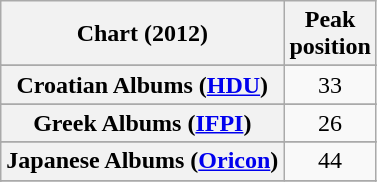<table class="wikitable sortable plainrowheaders" style="text-align:center">
<tr>
<th scope="col">Chart (2012)</th>
<th scope="col">Peak<br>position</th>
</tr>
<tr>
</tr>
<tr>
</tr>
<tr>
</tr>
<tr>
</tr>
<tr>
</tr>
<tr>
<th scope="row">Croatian Albums (<a href='#'>HDU</a>)</th>
<td>33</td>
</tr>
<tr>
</tr>
<tr>
</tr>
<tr>
</tr>
<tr>
</tr>
<tr>
<th scope="row">Greek Albums (<a href='#'>IFPI</a>)</th>
<td>26</td>
</tr>
<tr>
</tr>
<tr>
</tr>
<tr>
<th scope="row">Japanese Albums (<a href='#'>Oricon</a>)</th>
<td>44</td>
</tr>
<tr>
</tr>
<tr>
</tr>
<tr>
</tr>
<tr>
</tr>
<tr>
</tr>
<tr>
</tr>
<tr>
</tr>
<tr>
</tr>
<tr>
</tr>
<tr>
</tr>
<tr>
</tr>
<tr>
</tr>
<tr>
</tr>
<tr>
</tr>
</table>
